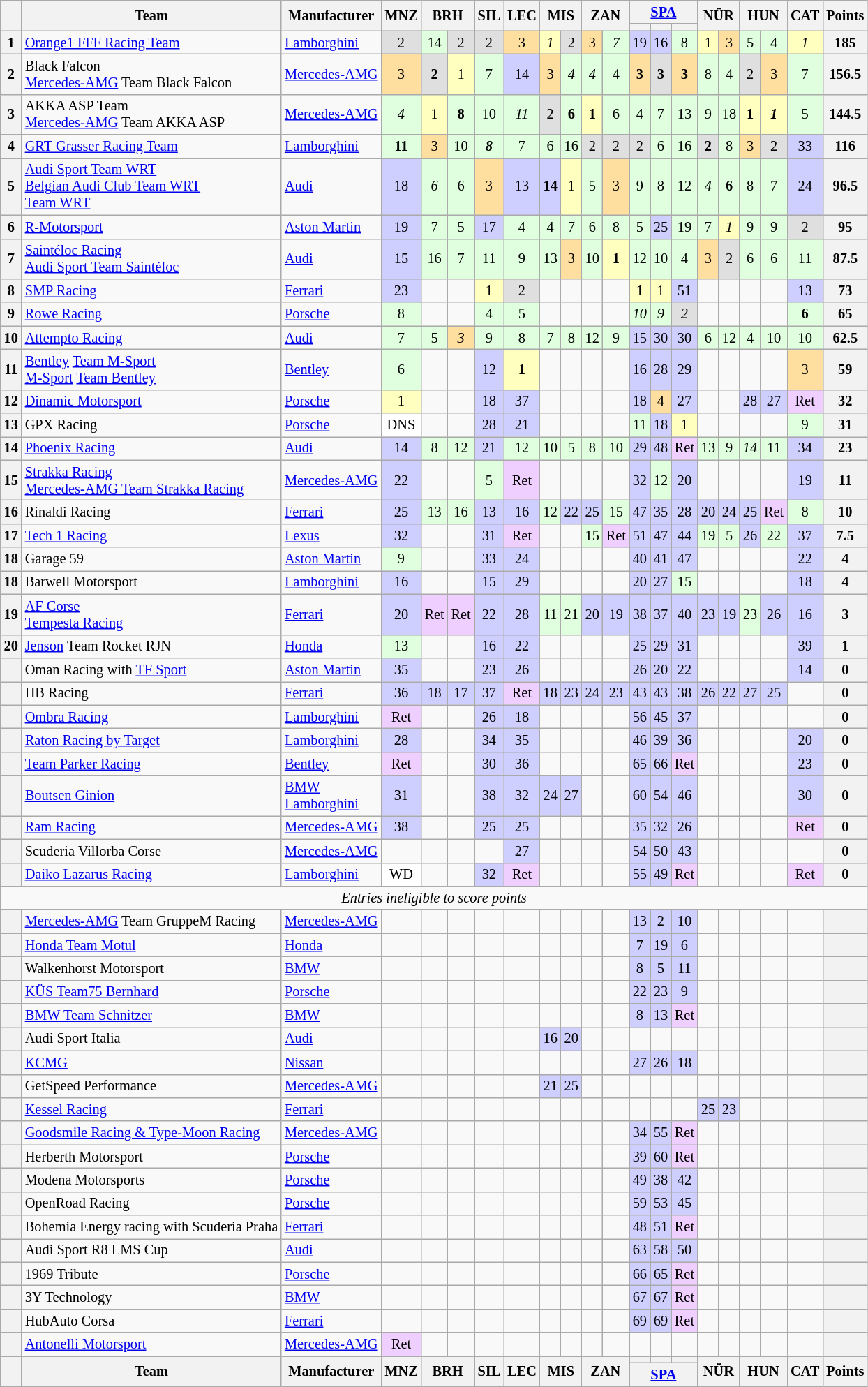<table class="wikitable" style="font-size: 85%; text-align:center;">
<tr>
<th rowspan=2></th>
<th rowspan=2>Team</th>
<th rowspan=2>Manufacturer</th>
<th rowspan=2>MNZ<br></th>
<th rowspan=2 colspan=2>BRH<br></th>
<th rowspan=2>SIL<br></th>
<th rowspan=2>LEC<br></th>
<th rowspan=2 colspan=2>MIS<br></th>
<th rowspan=2 colspan=2>ZAN<br></th>
<th colspan=3><a href='#'>SPA</a><br></th>
<th rowspan=2 colspan=2>NÜR<br></th>
<th rowspan=2 colspan=2>HUN<br></th>
<th rowspan=2>CAT<br></th>
<th rowspan=2>Points</th>
</tr>
<tr>
<th></th>
<th></th>
<th></th>
</tr>
<tr>
<th>1</th>
<td align=left> <a href='#'>Orange1 FFF Racing Team</a></td>
<td align=left><a href='#'>Lamborghini</a></td>
<td style="background:#DFDFDF;">2</td>
<td style="background:#DFFFDF;">14</td>
<td style="background:#DFDFDF;">2</td>
<td style="background:#DFDFDF;">2</td>
<td style="background:#FFDF9F;">3</td>
<td style="background:#FFFFBF;"><em>1</em></td>
<td style="background:#DFDFDF;">2</td>
<td style="background:#FFDF9F;">3</td>
<td style="background:#DFFFDF;"><em>7</em></td>
<td style="background:#CFCFFF;">19</td>
<td style="background:#CFCFFF;">16</td>
<td style="background:#DFFFDF;">8</td>
<td style="background:#FFFFBF;">1</td>
<td style="background:#FFDF9F;">3</td>
<td style="background:#DFFFDF;">5</td>
<td style="background:#DFFFDF;">4</td>
<td style="background:#FFFFBF;"><em>1</em></td>
<th>185</th>
</tr>
<tr>
<th>2</th>
<td align=left> Black Falcon<br> <a href='#'>Mercedes-AMG</a> Team Black Falcon</td>
<td align=left><a href='#'>Mercedes-AMG</a></td>
<td style="background:#FFDF9F;">3</td>
<td style="background:#DFDFDF;"><strong>2</strong></td>
<td style="background:#FFFFBF;">1</td>
<td style="background:#DFFFDF;">7</td>
<td style="background:#CFCFFF;">14</td>
<td style="background:#FFDF9F;">3</td>
<td style="background:#DFFFDF;"><em>4</em></td>
<td style="background:#DFFFDF;"><em>4</em></td>
<td style="background:#DFFFDF;">4</td>
<td style="background:#FFDF9F;"><strong>3</strong></td>
<td style="background:#DFDFDF;"><strong>3</strong></td>
<td style="background:#FFDF9F;"><strong>3</strong></td>
<td style="background:#DFFFDF;">8</td>
<td style="background:#DFFFDF;">4</td>
<td style="background:#DFDFDF;">2</td>
<td style="background:#FFDF9F;">3</td>
<td style="background:#DFFFDF;">7</td>
<th>156.5</th>
</tr>
<tr>
<th>3</th>
<td align=left> AKKA ASP Team<br> <a href='#'>Mercedes-AMG</a> Team AKKA ASP</td>
<td align=left><a href='#'>Mercedes-AMG</a></td>
<td style="background:#DFFFDF;"><em>4</em></td>
<td style="background:#FFFFBF;">1</td>
<td style="background:#DFFFDF;"><strong>8</strong></td>
<td style="background:#DFFFDF;">10</td>
<td style="background:#DFFFDF;"><em>11</em></td>
<td style="background:#DFDFDF;">2</td>
<td style="background:#DFFFDF;"><strong>6</strong></td>
<td style="background:#FFFFBF;"><strong>1</strong></td>
<td style="background:#DFFFDF;">6</td>
<td style="background:#DFFFDF;">4</td>
<td style="background:#DFFFDF;">7</td>
<td style="background:#DFFFDF;">13</td>
<td style="background:#DFFFDF;">9</td>
<td style="background:#DFFFDF;">18</td>
<td style="background:#FFFFBF;"><strong>1</strong></td>
<td style="background:#FFFFBF;"><strong><em>1</em></strong></td>
<td style="background:#DFFFDF;">5</td>
<th>144.5</th>
</tr>
<tr>
<th>4</th>
<td align=left> <a href='#'>GRT Grasser Racing Team</a></td>
<td align=left><a href='#'>Lamborghini</a></td>
<td style="background:#DFFFDF;"><strong>11</strong></td>
<td style="background:#FFDF9F;">3</td>
<td style="background:#DFFFDF;">10</td>
<td style="background:#DFFFDF;"><strong><em>8</em></strong></td>
<td style="background:#DFFFDF;">7</td>
<td style="background:#DFFFDF;">6</td>
<td style="background:#DFFFDF;">16</td>
<td style="background:#DFDFDF;">2</td>
<td style="background:#DFDFDF;">2</td>
<td style="background:#DFDFDF;">2</td>
<td style="background:#DFFFDF;">6</td>
<td style="background:#DFFFDF;">16</td>
<td style="background:#DFDFDF;"><strong>2</strong></td>
<td style="background:#DFFFDF;">8</td>
<td style="background:#FFDF9F;">3</td>
<td style="background:#DFDFDF;">2</td>
<td style="background:#CFCFFF;">33</td>
<th>116</th>
</tr>
<tr>
<th>5</th>
<td align=left> <a href='#'>Audi Sport Team WRT</a><br> <a href='#'>Belgian Audi Club Team WRT</a><br> <a href='#'>Team WRT</a></td>
<td align=left><a href='#'>Audi</a></td>
<td style="background:#CFCFFF;">18</td>
<td style="background:#DFFFDF;"><em>6</em></td>
<td style="background:#DFFFDF;">6</td>
<td style="background:#FFDF9F;">3</td>
<td style="background:#CFCFFF;">13</td>
<td style="background:#CFCFFF;"><strong>14</strong></td>
<td style="background:#FFFFBF;">1</td>
<td style="background:#DFFFDF;">5</td>
<td style="background:#FFDF9F;">3</td>
<td style="background:#DFFFDF;">9</td>
<td style="background:#DFFFDF;">8</td>
<td style="background:#DFFFDF;">12</td>
<td style="background:#DFFFDF;"><em>4</em></td>
<td style="background:#DFFFDF;"><strong>6</strong></td>
<td style="background:#DFFFDF;">8</td>
<td style="background:#DFFFDF;">7</td>
<td style="background:#CFCFFF;">24</td>
<th>96.5</th>
</tr>
<tr>
<th>6</th>
<td align=left> <a href='#'>R-Motorsport</a></td>
<td align=left><a href='#'>Aston Martin</a></td>
<td style="background:#CFCFFF;">19</td>
<td style="background:#DFFFDF;">7</td>
<td style="background:#DFFFDF;">5</td>
<td style="background:#CFCFFF;">17</td>
<td style="background:#DFFFDF;">4</td>
<td style="background:#DFFFDF;">4</td>
<td style="background:#DFFFDF;">7</td>
<td style="background:#DFFFDF;">6</td>
<td style="background:#DFFFDF;">8</td>
<td style="background:#DFFFDF;">5</td>
<td style="background:#CFCFFF;">25</td>
<td style="background:#DFFFDF;">19</td>
<td style="background:#DFFFDF;">7</td>
<td style="background:#FFFFBF;"><em>1</em></td>
<td style="background:#DFFFDF;">9</td>
<td style="background:#DFFFDF;">9</td>
<td style="background:#DFDFDF;">2</td>
<th>95</th>
</tr>
<tr>
<th>7</th>
<td align=left> <a href='#'>Saintéloc Racing</a><br> <a href='#'>Audi Sport Team Saintéloc</a></td>
<td align=left><a href='#'>Audi</a></td>
<td style="background:#CFCFFF;">15</td>
<td style="background:#DFFFDF;">16</td>
<td style="background:#DFFFDF;">7</td>
<td style="background:#DFFFDF;">11</td>
<td style="background:#DFFFDF;">9</td>
<td style="background:#DFFFDF;">13</td>
<td style="background:#FFDF9F;">3</td>
<td style="background:#DFFFDF;">10</td>
<td style="background:#FFFFBF;"><strong>1</strong></td>
<td style="background:#DFFFDF;">12</td>
<td style="background:#DFFFDF;">10</td>
<td style="background:#DFFFDF;">4</td>
<td style="background:#FFDF9F;">3</td>
<td style="background:#DFDFDF;">2</td>
<td style="background:#DFFFDF;">6</td>
<td style="background:#DFFFDF;">6</td>
<td style="background:#DFFFDF;">11</td>
<th>87.5</th>
</tr>
<tr>
<th>8</th>
<td align=left> <a href='#'>SMP Racing</a></td>
<td align=left><a href='#'>Ferrari</a></td>
<td style="background:#CFCFFF;">23</td>
<td></td>
<td></td>
<td style="background:#FFFFBF;">1</td>
<td style="background:#DFDFDF;">2</td>
<td></td>
<td></td>
<td></td>
<td></td>
<td style="background:#FFFFBF;">1</td>
<td style="background:#FFFFBF;">1</td>
<td style="background:#CFCFFF;">51</td>
<td></td>
<td></td>
<td></td>
<td></td>
<td style="background:#CFCFFF;">13</td>
<th>73</th>
</tr>
<tr>
<th>9</th>
<td align=left> <a href='#'>Rowe Racing</a></td>
<td align=left><a href='#'>Porsche</a></td>
<td style="background:#DFFFDF;">8</td>
<td></td>
<td></td>
<td style="background:#DFFFDF;">4</td>
<td style="background:#DFFFDF;">5</td>
<td></td>
<td></td>
<td></td>
<td></td>
<td style="background:#DFFFDF;"><em>10</em></td>
<td style="background:#DFFFDF;"><em>9</em></td>
<td style="background:#DFDFDF;"><em>2</em></td>
<td></td>
<td></td>
<td></td>
<td></td>
<td style="background:#DFFFDF;"><strong>6</strong></td>
<th>65</th>
</tr>
<tr>
<th>10</th>
<td align=left> <a href='#'>Attempto Racing</a></td>
<td align=left><a href='#'>Audi</a></td>
<td style="background:#DFFFDF;">7</td>
<td style="background:#DFFFDF;">5</td>
<td style="background:#FFDF9F;"><em>3</em></td>
<td style="background:#DFFFDF;">9</td>
<td style="background:#DFFFDF;">8</td>
<td style="background:#DFFFDF;">7</td>
<td style="background:#DFFFDF;">8</td>
<td style="background:#DFFFDF;">12</td>
<td style="background:#DFFFDF;">9</td>
<td style="background:#CFCFFF;">15</td>
<td style="background:#CFCFFF;">30</td>
<td style="background:#CFCFFF;">30</td>
<td style="background:#DFFFDF;">6</td>
<td style="background:#DFFFDF;">12</td>
<td style="background:#DFFFDF;">4</td>
<td style="background:#DFFFDF;">10</td>
<td style="background:#DFFFDF;">10</td>
<th>62.5</th>
</tr>
<tr>
<th>11</th>
<td align=left> <a href='#'>Bentley</a> <a href='#'>Team M-Sport</a><br> <a href='#'>M-Sport</a> <a href='#'>Team Bentley</a></td>
<td align=left><a href='#'>Bentley</a></td>
<td style="background:#DFFFDF;">6</td>
<td></td>
<td></td>
<td style="background:#CFCFFF;">12</td>
<td style="background:#FFFFBF;"><strong>1</strong></td>
<td></td>
<td></td>
<td></td>
<td></td>
<td style="background:#CFCFFF;">16</td>
<td style="background:#CFCFFF;">28</td>
<td style="background:#CFCFFF;">29</td>
<td></td>
<td></td>
<td></td>
<td></td>
<td style="background:#FFDF9F;">3</td>
<th>59</th>
</tr>
<tr>
<th>12</th>
<td align=left> <a href='#'>Dinamic Motorsport</a></td>
<td align=left><a href='#'>Porsche</a></td>
<td style="background:#FFFFBF;">1</td>
<td></td>
<td></td>
<td style="background:#CFCFFF;">18</td>
<td style="background:#CFCFFF;">37</td>
<td></td>
<td></td>
<td></td>
<td></td>
<td style="background:#CFCFFF;">18</td>
<td style="background:#FFDF9F;">4</td>
<td style="background:#CFCFFF;">27</td>
<td></td>
<td></td>
<td style="background:#CFCFFF;">28</td>
<td style="background:#CFCFFF;">27</td>
<td style="background:#EFCFFF;">Ret</td>
<th>32</th>
</tr>
<tr>
<th>13</th>
<td align=left> GPX Racing</td>
<td align=left><a href='#'>Porsche</a></td>
<td style="background:#FFFFFF;">DNS</td>
<td></td>
<td></td>
<td style="background:#CFCFFF;">28</td>
<td style="background:#CFCFFF;">21</td>
<td></td>
<td></td>
<td></td>
<td></td>
<td style="background:#DFFFDF;">11</td>
<td style="background:#CFCFFF;">18</td>
<td style="background:#FFFFBF;">1</td>
<td></td>
<td></td>
<td></td>
<td></td>
<td style="background:#DFFFDF;">9</td>
<th>31</th>
</tr>
<tr>
<th>14</th>
<td align=left> <a href='#'>Phoenix Racing</a></td>
<td align=left><a href='#'>Audi</a></td>
<td style="background:#CFCFFF;">14</td>
<td style="background:#DFFFDF;">8</td>
<td style="background:#DFFFDF;">12</td>
<td style="background:#CFCFFF;">21</td>
<td style="background:#DFFFDF;">12</td>
<td style="background:#DFFFDF;">10</td>
<td style="background:#DFFFDF;">5</td>
<td style="background:#DFFFDF;">8</td>
<td style="background:#DFFFDF;">10</td>
<td style="background:#CFCFFF;">29</td>
<td style="background:#CFCFFF;">48</td>
<td style="background:#EFCFFF;">Ret</td>
<td style="background:#DFFFDF;">13</td>
<td style="background:#DFFFDF;">9</td>
<td style="background:#DFFFDF;"><em>14</em></td>
<td style="background:#DFFFDF;">11</td>
<td style="background:#CFCFFF;">34</td>
<th>23</th>
</tr>
<tr>
<th>15</th>
<td align=left> <a href='#'>Strakka Racing</a><br> <a href='#'>Mercedes-AMG Team Strakka Racing</a></td>
<td align=left><a href='#'>Mercedes-AMG</a></td>
<td style="background:#CFCFFF;">22</td>
<td></td>
<td></td>
<td style="background:#DFFFDF;">5</td>
<td style="background:#EFCFFF;">Ret</td>
<td></td>
<td></td>
<td></td>
<td></td>
<td style="background:#CFCFFF;">32</td>
<td style="background:#DFFFDF;">12</td>
<td style="background:#CFCFFF;">20</td>
<td></td>
<td></td>
<td></td>
<td></td>
<td style="background:#CFCFFF;">19</td>
<th>11</th>
</tr>
<tr>
<th>16</th>
<td align=left> Rinaldi Racing</td>
<td align=left><a href='#'>Ferrari</a></td>
<td style="background:#CFCFFF;">25</td>
<td style="background:#DFFFDF;">13</td>
<td style="background:#DFFFDF;">16</td>
<td style="background:#CFCFFF;">13</td>
<td style="background:#CFCFFF;">16</td>
<td style="background:#DFFFDF;">12</td>
<td style="background:#CFCFFF;">22</td>
<td style="background:#CFCFFF;">25</td>
<td style="background:#DFFFDF;">15</td>
<td style="background:#CFCFFF;">47</td>
<td style="background:#CFCFFF;">35</td>
<td style="background:#CFCFFF;">28</td>
<td style="background:#CFCFFF;">20</td>
<td style="background:#CFCFFF;">24</td>
<td style="background:#CFCFFF;">25</td>
<td style="background:#EFCFFF;">Ret</td>
<td style="background:#DFFFDF;">8</td>
<th>10</th>
</tr>
<tr>
<th>17</th>
<td align=left> <a href='#'>Tech 1 Racing</a></td>
<td align=left><a href='#'>Lexus</a></td>
<td style="background:#CFCFFF;">32</td>
<td></td>
<td></td>
<td style="background:#CFCFFF;">31</td>
<td style="background:#EFCFFF;">Ret</td>
<td></td>
<td></td>
<td style="background:#DFFFDF;">15</td>
<td style="background:#EFCFFF;">Ret</td>
<td style="background:#CFCFFF;">51</td>
<td style="background:#CFCFFF;">47</td>
<td style="background:#CFCFFF;">44</td>
<td style="background:#DFFFDF;">19</td>
<td style="background:#DFFFDF;">5</td>
<td style="background:#CFCFFF;">26</td>
<td style="background:#DFFFDF;">22</td>
<td style="background:#CFCFFF;">37</td>
<th>7.5</th>
</tr>
<tr>
<th>18</th>
<td align=left> Garage 59</td>
<td align=left><a href='#'>Aston Martin</a></td>
<td style="background:#DFFFDF;">9</td>
<td></td>
<td></td>
<td style="background:#CFCFFF;">33</td>
<td style="background:#CFCFFF;">24</td>
<td></td>
<td></td>
<td></td>
<td></td>
<td style="background:#CFCFFF;">40</td>
<td style="background:#CFCFFF;">41</td>
<td style="background:#CFCFFF;">47</td>
<td></td>
<td></td>
<td></td>
<td></td>
<td style="background:#CFCFFF;">22</td>
<th>4</th>
</tr>
<tr>
<th>18</th>
<td align=left> Barwell Motorsport</td>
<td align=left><a href='#'>Lamborghini</a></td>
<td style="background:#CFCFFF;">16</td>
<td></td>
<td></td>
<td style="background:#CFCFFF;">15</td>
<td style="background:#CFCFFF;">29</td>
<td></td>
<td></td>
<td></td>
<td></td>
<td style="background:#CFCFFF;">20</td>
<td style="background:#CFCFFF;">27</td>
<td style="background:#DFFFDF;">15</td>
<td></td>
<td></td>
<td></td>
<td></td>
<td style="background:#CFCFFF;">18</td>
<th>4</th>
</tr>
<tr>
<th>19</th>
<td align=left> <a href='#'>AF Corse</a><br> <a href='#'>Tempesta Racing</a></td>
<td align=left><a href='#'>Ferrari</a></td>
<td style="background:#CFCFFF;">20</td>
<td style="background:#EFCFFF;">Ret</td>
<td style="background:#EFCFFF;">Ret</td>
<td style="background:#CFCFFF;">22</td>
<td style="background:#CFCFFF;">28</td>
<td style="background:#DFFFDF;">11</td>
<td style="background:#DFFFDF;">21</td>
<td style="background:#CFCFFF;">20</td>
<td style="background:#CFCFFF;">19</td>
<td style="background:#CFCFFF;">38</td>
<td style="background:#CFCFFF;">37</td>
<td style="background:#CFCFFF;">40</td>
<td style="background:#CFCFFF;">23</td>
<td style="background:#CFCFFF;">19</td>
<td style="background:#DFFFDF;">23</td>
<td style="background:#CFCFFF;">26</td>
<td style="background:#CFCFFF;">16</td>
<th>3</th>
</tr>
<tr>
<th>20</th>
<td align=left> <a href='#'>Jenson</a> Team Rocket RJN</td>
<td align=left><a href='#'>Honda</a></td>
<td style="background:#DFFFDF;">13</td>
<td></td>
<td></td>
<td style="background:#CFCFFF;">16</td>
<td style="background:#CFCFFF;">22</td>
<td></td>
<td></td>
<td></td>
<td></td>
<td style="background:#CFCFFF;">25</td>
<td style="background:#CFCFFF;">29</td>
<td style="background:#CFCFFF;">31</td>
<td></td>
<td></td>
<td></td>
<td></td>
<td style="background:#CFCFFF;">39</td>
<th>1</th>
</tr>
<tr>
<th></th>
<td align=left> Oman Racing with <a href='#'>TF Sport</a></td>
<td align=left><a href='#'>Aston Martin</a></td>
<td style="background:#CFCFFF;">35</td>
<td></td>
<td></td>
<td style="background:#CFCFFF;">23</td>
<td style="background:#CFCFFF;">26</td>
<td></td>
<td></td>
<td></td>
<td></td>
<td style="background:#CFCFFF;">26</td>
<td style="background:#CFCFFF;">20</td>
<td style="background:#CFCFFF;">22</td>
<td></td>
<td></td>
<td></td>
<td></td>
<td style="background:#CFCFFF;">14</td>
<th>0</th>
</tr>
<tr>
<th></th>
<td align=left> HB Racing</td>
<td align=left><a href='#'>Ferrari</a></td>
<td style="background:#CFCFFF;">36</td>
<td style="background:#CFCFFF;">18</td>
<td style="background:#CFCFFF;">17</td>
<td style="background:#CFCFFF;">37</td>
<td style="background:#EFCFFF;">Ret</td>
<td style="background:#CFCFFF;">18</td>
<td style="background:#CFCFFF;">23</td>
<td style="background:#CFCFFF;">24</td>
<td style="background:#CFCFFF;">23</td>
<td style="background:#CFCFFF;">43</td>
<td style="background:#CFCFFF;">43</td>
<td style="background:#CFCFFF;">38</td>
<td style="background:#CFCFFF;">26</td>
<td style="background:#CFCFFF;">22</td>
<td style="background:#CFCFFF;">27</td>
<td style="background:#CFCFFF;">25</td>
<td></td>
<th>0</th>
</tr>
<tr>
<th></th>
<td align=left> <a href='#'>Ombra Racing</a></td>
<td align=left><a href='#'>Lamborghini</a></td>
<td style="background:#EFCFFF;">Ret</td>
<td></td>
<td></td>
<td style="background:#CFCFFF;">26</td>
<td style="background:#CFCFFF;">18</td>
<td></td>
<td></td>
<td></td>
<td></td>
<td style="background:#CFCFFF;">56</td>
<td style="background:#CFCFFF;">45</td>
<td style="background:#CFCFFF;">37</td>
<td></td>
<td></td>
<td></td>
<td></td>
<td></td>
<th>0</th>
</tr>
<tr>
<th></th>
<td align=left> <a href='#'>Raton Racing by Target</a></td>
<td align=left><a href='#'>Lamborghini</a></td>
<td style="background:#CFCFFF;">28</td>
<td></td>
<td></td>
<td style="background:#CFCFFF;">34</td>
<td style="background:#CFCFFF;">35</td>
<td></td>
<td></td>
<td></td>
<td></td>
<td style="background:#CFCFFF;">46</td>
<td style="background:#CFCFFF;">39</td>
<td style="background:#CFCFFF;">36</td>
<td></td>
<td></td>
<td></td>
<td></td>
<td style="background:#CFCFFF;">20</td>
<th>0</th>
</tr>
<tr>
<th></th>
<td align=left> <a href='#'>Team Parker Racing</a></td>
<td align=left><a href='#'>Bentley</a></td>
<td style="background:#EFCFFF;">Ret</td>
<td></td>
<td></td>
<td style="background:#CFCFFF;">30</td>
<td style="background:#CFCFFF;">36</td>
<td></td>
<td></td>
<td></td>
<td></td>
<td style="background:#CFCFFF;">65</td>
<td style="background:#CFCFFF;">66</td>
<td style="background:#EFCFFF;">Ret</td>
<td></td>
<td></td>
<td></td>
<td></td>
<td style="background:#CFCFFF;">23</td>
<th>0</th>
</tr>
<tr>
<th></th>
<td align=left> <a href='#'>Boutsen Ginion</a></td>
<td align=left><a href='#'>BMW</a><br><a href='#'>Lamborghini</a></td>
<td style="background:#CFCFFF;">31</td>
<td></td>
<td></td>
<td style="background:#CFCFFF;">38</td>
<td style="background:#CFCFFF;">32</td>
<td style="background:#CFCFFF;">24</td>
<td style="background:#CFCFFF;">27</td>
<td></td>
<td></td>
<td style="background:#CFCFFF;">60</td>
<td style="background:#CFCFFF;">54</td>
<td style="background:#CFCFFF;">46</td>
<td></td>
<td></td>
<td></td>
<td></td>
<td style="background:#CFCFFF;">30</td>
<th>0</th>
</tr>
<tr>
<th></th>
<td align=left> <a href='#'>Ram Racing</a></td>
<td align=left><a href='#'>Mercedes-AMG</a></td>
<td style="background:#CFCFFF;">38</td>
<td></td>
<td></td>
<td style="background:#CFCFFF;">25</td>
<td style="background:#CFCFFF;">25</td>
<td></td>
<td></td>
<td></td>
<td></td>
<td style="background:#CFCFFF;">35</td>
<td style="background:#CFCFFF;">32</td>
<td style="background:#CFCFFF;">26</td>
<td></td>
<td></td>
<td></td>
<td></td>
<td style="background:#EFCFFF;">Ret</td>
<th>0</th>
</tr>
<tr>
<th></th>
<td align=left> Scuderia Villorba Corse</td>
<td align=left><a href='#'>Mercedes-AMG</a></td>
<td></td>
<td></td>
<td></td>
<td></td>
<td style="background:#CFCFFF;">27</td>
<td></td>
<td></td>
<td></td>
<td></td>
<td style="background:#CFCFFF;">54</td>
<td style="background:#CFCFFF;">50</td>
<td style="background:#CFCFFF;">43</td>
<td></td>
<td></td>
<td></td>
<td></td>
<td></td>
<th>0</th>
</tr>
<tr>
<th></th>
<td align=left> <a href='#'>Daiko Lazarus Racing</a></td>
<td align=left><a href='#'>Lamborghini</a></td>
<td style="background:#FFFFFF;">WD</td>
<td></td>
<td></td>
<td style="background:#CFCFFF;">32</td>
<td style="background:#EFCFFF;">Ret</td>
<td></td>
<td></td>
<td></td>
<td></td>
<td style="background:#CFCFFF;">55</td>
<td style="background:#CFCFFF;">49</td>
<td style="background:#EFCFFF;">Ret</td>
<td></td>
<td></td>
<td></td>
<td></td>
<td style="background:#EFCFFF;">Ret</td>
<th>0</th>
</tr>
<tr>
<td colspan=21><em>Entries ineligible to score points</em></td>
</tr>
<tr>
<th></th>
<td align=left> <a href='#'>Mercedes-AMG</a> Team GruppeM Racing</td>
<td align=left><a href='#'>Mercedes-AMG</a></td>
<td></td>
<td></td>
<td></td>
<td></td>
<td></td>
<td></td>
<td></td>
<td></td>
<td></td>
<td style="background:#CFCFFF;">13</td>
<td style="background:#CFCFFF;">2</td>
<td style="background:#CFCFFF;">10</td>
<td></td>
<td></td>
<td></td>
<td></td>
<td></td>
<th></th>
</tr>
<tr>
<th></th>
<td align=left> <a href='#'>Honda Team Motul</a></td>
<td align=left><a href='#'>Honda</a></td>
<td></td>
<td></td>
<td></td>
<td></td>
<td></td>
<td></td>
<td></td>
<td></td>
<td></td>
<td style="background:#CFCFFF;">7</td>
<td style="background:#CFCFFF;">19</td>
<td style="background:#CFCFFF;">6</td>
<td></td>
<td></td>
<td></td>
<td></td>
<td></td>
<th></th>
</tr>
<tr>
<th></th>
<td align=left> Walkenhorst Motorsport</td>
<td align=left><a href='#'>BMW</a></td>
<td></td>
<td></td>
<td></td>
<td></td>
<td></td>
<td></td>
<td></td>
<td></td>
<td></td>
<td style="background:#CFCFFF;">8</td>
<td style="background:#CFCFFF;">5</td>
<td style="background:#CFCFFF;">11</td>
<td></td>
<td></td>
<td></td>
<td></td>
<td></td>
<th></th>
</tr>
<tr>
<th></th>
<td align=left> <a href='#'>KÜS Team75 Bernhard</a></td>
<td align=left><a href='#'>Porsche</a></td>
<td></td>
<td></td>
<td></td>
<td></td>
<td></td>
<td></td>
<td></td>
<td></td>
<td></td>
<td style="background:#CFCFFF;">22</td>
<td style="background:#CFCFFF;">23</td>
<td style="background:#CFCFFF;">9</td>
<td></td>
<td></td>
<td></td>
<td></td>
<td></td>
<th></th>
</tr>
<tr>
<th></th>
<td align=left> <a href='#'>BMW Team Schnitzer</a></td>
<td align=left><a href='#'>BMW</a></td>
<td></td>
<td></td>
<td></td>
<td></td>
<td></td>
<td></td>
<td></td>
<td></td>
<td></td>
<td style="background:#CFCFFF;">8</td>
<td style="background:#CFCFFF;">13</td>
<td style="background:#EFCFFF;">Ret</td>
<td></td>
<td></td>
<td></td>
<td></td>
<td></td>
<th></th>
</tr>
<tr>
<th></th>
<td align=left> Audi Sport Italia</td>
<td align=left><a href='#'>Audi</a></td>
<td></td>
<td></td>
<td></td>
<td></td>
<td></td>
<td style="background:#CFCFFF;">16</td>
<td style="background:#CFCFFF;">20</td>
<td></td>
<td></td>
<td></td>
<td></td>
<td></td>
<td></td>
<td></td>
<td></td>
<td></td>
<td></td>
<th></th>
</tr>
<tr>
<th></th>
<td align=left> <a href='#'>KCMG</a></td>
<td align=left><a href='#'>Nissan</a></td>
<td></td>
<td></td>
<td></td>
<td></td>
<td></td>
<td></td>
<td></td>
<td></td>
<td></td>
<td style="background:#CFCFFF;">27</td>
<td style="background:#CFCFFF;">26</td>
<td style="background:#CFCFFF;">18</td>
<td></td>
<td></td>
<td></td>
<td></td>
<td></td>
<th></th>
</tr>
<tr>
<th></th>
<td align=left> GetSpeed Performance</td>
<td align=left><a href='#'>Mercedes-AMG</a></td>
<td></td>
<td></td>
<td></td>
<td></td>
<td></td>
<td style="background:#CFCFFF;">21</td>
<td style="background:#CFCFFF;">25</td>
<td></td>
<td></td>
<td></td>
<td></td>
<td></td>
<td></td>
<td></td>
<td></td>
<td></td>
<td></td>
<th></th>
</tr>
<tr>
<th></th>
<td align=left> <a href='#'>Kessel Racing</a></td>
<td align=left><a href='#'>Ferrari</a></td>
<td></td>
<td></td>
<td></td>
<td></td>
<td></td>
<td></td>
<td></td>
<td></td>
<td></td>
<td></td>
<td></td>
<td></td>
<td style="background:#CFCFFF;">25</td>
<td style="background:#CFCFFF;">23</td>
<td></td>
<td></td>
<td></td>
<th></th>
</tr>
<tr>
<th></th>
<td align=left> <a href='#'>Goodsmile Racing & Type-Moon Racing</a></td>
<td align=left><a href='#'>Mercedes-AMG</a></td>
<td></td>
<td></td>
<td></td>
<td></td>
<td></td>
<td></td>
<td></td>
<td></td>
<td></td>
<td style="background:#CFCFFF;">34</td>
<td style="background:#CFCFFF;">55</td>
<td style="background:#EFCFFF;">Ret</td>
<td></td>
<td></td>
<td></td>
<td></td>
<td></td>
<th></th>
</tr>
<tr>
<th></th>
<td align=left> Herberth Motorsport</td>
<td align=left><a href='#'>Porsche</a></td>
<td></td>
<td></td>
<td></td>
<td></td>
<td></td>
<td></td>
<td></td>
<td></td>
<td></td>
<td style="background:#CFCFFF;">39</td>
<td style="background:#CFCFFF;">60</td>
<td style="background:#EFCFFF;">Ret</td>
<td></td>
<td></td>
<td></td>
<td></td>
<td></td>
<th></th>
</tr>
<tr>
<th></th>
<td align=left> Modena Motorsports</td>
<td align=left><a href='#'>Porsche</a></td>
<td></td>
<td></td>
<td></td>
<td></td>
<td></td>
<td></td>
<td></td>
<td></td>
<td></td>
<td style="background:#CFCFFF;">49</td>
<td style="background:#CFCFFF;">38</td>
<td style="background:#CFCFFF;">42</td>
<td></td>
<td></td>
<td></td>
<td></td>
<td></td>
<th></th>
</tr>
<tr>
<th></th>
<td align=left> OpenRoad Racing</td>
<td align=left><a href='#'>Porsche</a></td>
<td></td>
<td></td>
<td></td>
<td></td>
<td></td>
<td></td>
<td></td>
<td></td>
<td></td>
<td style="background:#CFCFFF;">59</td>
<td style="background:#CFCFFF;">53</td>
<td style="background:#CFCFFF;">45</td>
<td></td>
<td></td>
<td></td>
<td></td>
<td></td>
<th></th>
</tr>
<tr>
<th></th>
<td align=left> Bohemia Energy racing with Scuderia Praha</td>
<td align=left><a href='#'>Ferrari</a></td>
<td></td>
<td></td>
<td></td>
<td></td>
<td></td>
<td></td>
<td></td>
<td></td>
<td></td>
<td style="background:#CFCFFF;">48</td>
<td style="background:#CFCFFF;">51</td>
<td style="background:#EFCFFF;">Ret</td>
<td></td>
<td></td>
<td></td>
<td></td>
<td></td>
<th></th>
</tr>
<tr>
<th></th>
<td align=left> Audi Sport R8 LMS Cup</td>
<td align=left><a href='#'>Audi</a></td>
<td></td>
<td></td>
<td></td>
<td></td>
<td></td>
<td></td>
<td></td>
<td></td>
<td></td>
<td style="background:#CFCFFF;">63</td>
<td style="background:#CFCFFF;">58</td>
<td style="background:#CFCFFF;">50</td>
<td></td>
<td></td>
<td></td>
<td></td>
<td></td>
<th></th>
</tr>
<tr>
<th></th>
<td align=left> 1969 Tribute</td>
<td align=left><a href='#'>Porsche</a></td>
<td></td>
<td></td>
<td></td>
<td></td>
<td></td>
<td></td>
<td></td>
<td></td>
<td></td>
<td style="background:#CFCFFF;">66</td>
<td style="background:#CFCFFF;">65</td>
<td style="background:#EFCFFF;">Ret</td>
<td></td>
<td></td>
<td></td>
<td></td>
<td></td>
<th></th>
</tr>
<tr>
<th></th>
<td align=left> 3Y Technology</td>
<td align=left><a href='#'>BMW</a></td>
<td></td>
<td></td>
<td></td>
<td></td>
<td></td>
<td></td>
<td></td>
<td></td>
<td></td>
<td style="background:#CFCFFF;">67</td>
<td style="background:#CFCFFF;">67</td>
<td style="background:#EFCFFF;">Ret</td>
<td></td>
<td></td>
<td></td>
<td></td>
<td></td>
<th></th>
</tr>
<tr>
<th></th>
<td align=left> HubAuto Corsa</td>
<td align=left><a href='#'>Ferrari</a></td>
<td></td>
<td></td>
<td></td>
<td></td>
<td></td>
<td></td>
<td></td>
<td></td>
<td></td>
<td style="background:#CFCFFF;">69</td>
<td style="background:#CFCFFF;">69</td>
<td style="background:#EFCFFF;">Ret</td>
<td></td>
<td></td>
<td></td>
<td></td>
<td></td>
<th></th>
</tr>
<tr>
<th></th>
<td align=left> <a href='#'>Antonelli Motorsport</a></td>
<td align=left><a href='#'>Mercedes-AMG</a></td>
<td style="background:#EFCFFF;">Ret</td>
<td></td>
<td></td>
<td></td>
<td></td>
<td></td>
<td></td>
<td></td>
<td></td>
<td></td>
<td></td>
<td></td>
<td></td>
<td></td>
<td></td>
<td></td>
<td></td>
<th></th>
</tr>
<tr valign="top">
<th valign=middle rowspan=2></th>
<th valign=middle rowspan=2>Team</th>
<th valign=middle rowspan=2>Manufacturer</th>
<th valign=middle rowspan=2>MNZ<br></th>
<th valign=middle rowspan=2 colspan=2>BRH<br></th>
<th valign=middle rowspan=2>SIL<br></th>
<th valign=middle rowspan=2>LEC<br></th>
<th valign=middle rowspan=2 colspan=2>MIS<br></th>
<th valign=middle rowspan=2 colspan=2>ZAN<br></th>
<th></th>
<th></th>
<th></th>
<th valign=middle rowspan=2 colspan=2>NÜR<br></th>
<th valign=middle rowspan=2 colspan=2>HUN<br></th>
<th valign=middle rowspan=2>CAT<br></th>
<th valign=middle rowspan=2>Points</th>
</tr>
<tr>
<th colspan=3><a href='#'>SPA</a><br></th>
</tr>
</table>
